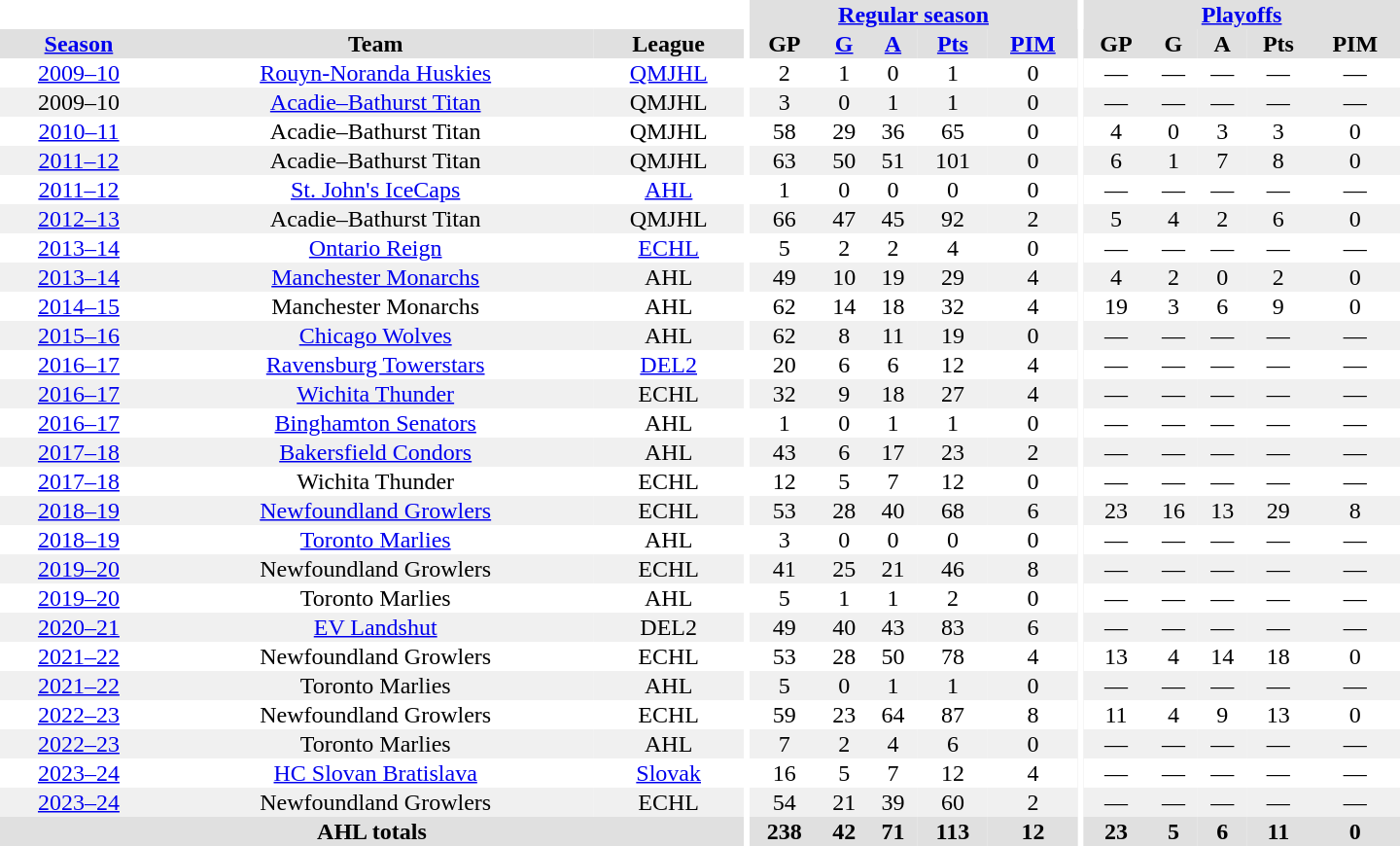<table border="0" cellpadding="1" cellspacing="0" style="text-align:center; width:60em">
<tr bgcolor="#e0e0e0">
<th colspan="3" bgcolor="#ffffff"></th>
<th rowspan="94" bgcolor="#ffffff"></th>
<th colspan="5"><a href='#'>Regular season</a></th>
<th rowspan="94" bgcolor="#ffffff"></th>
<th colspan="5"><a href='#'>Playoffs</a></th>
</tr>
<tr bgcolor="#e0e0e0">
<th><a href='#'>Season</a></th>
<th>Team</th>
<th>League</th>
<th>GP</th>
<th><a href='#'>G</a></th>
<th><a href='#'>A</a></th>
<th><a href='#'>Pts</a></th>
<th><a href='#'>PIM</a></th>
<th>GP</th>
<th>G</th>
<th>A</th>
<th>Pts</th>
<th>PIM</th>
</tr>
<tr>
<td><a href='#'>2009–10</a></td>
<td><a href='#'>Rouyn-Noranda Huskies</a></td>
<td><a href='#'>QMJHL</a></td>
<td>2</td>
<td>1</td>
<td>0</td>
<td>1</td>
<td>0</td>
<td>—</td>
<td>—</td>
<td>—</td>
<td>—</td>
<td>—</td>
</tr>
<tr>
</tr>
<tr bgcolor="#f0f0f0">
<td>2009–10</td>
<td><a href='#'>Acadie–Bathurst Titan</a></td>
<td>QMJHL</td>
<td>3</td>
<td>0</td>
<td>1</td>
<td>1</td>
<td>0</td>
<td>—</td>
<td>—</td>
<td>—</td>
<td>—</td>
<td>—</td>
</tr>
<tr>
<td><a href='#'>2010–11</a></td>
<td>Acadie–Bathurst Titan</td>
<td>QMJHL</td>
<td>58</td>
<td>29</td>
<td>36</td>
<td>65</td>
<td>0</td>
<td>4</td>
<td>0</td>
<td>3</td>
<td>3</td>
<td>0</td>
</tr>
<tr bgcolor="#f0f0f0">
<td><a href='#'>2011–12</a></td>
<td>Acadie–Bathurst Titan</td>
<td>QMJHL</td>
<td>63</td>
<td>50</td>
<td>51</td>
<td>101</td>
<td>0</td>
<td>6</td>
<td>1</td>
<td>7</td>
<td>8</td>
<td>0</td>
</tr>
<tr>
<td><a href='#'>2011–12</a></td>
<td><a href='#'>St. John's IceCaps</a></td>
<td><a href='#'>AHL</a></td>
<td>1</td>
<td>0</td>
<td>0</td>
<td>0</td>
<td>0</td>
<td>—</td>
<td>—</td>
<td>—</td>
<td>—</td>
<td>—</td>
</tr>
<tr bgcolor="#f0f0f0">
<td><a href='#'>2012–13</a></td>
<td>Acadie–Bathurst Titan</td>
<td>QMJHL</td>
<td>66</td>
<td>47</td>
<td>45</td>
<td>92</td>
<td>2</td>
<td>5</td>
<td>4</td>
<td>2</td>
<td>6</td>
<td>0</td>
</tr>
<tr>
<td><a href='#'>2013–14</a></td>
<td><a href='#'>Ontario Reign</a></td>
<td><a href='#'>ECHL</a></td>
<td>5</td>
<td>2</td>
<td>2</td>
<td>4</td>
<td>0</td>
<td>—</td>
<td>—</td>
<td>—</td>
<td>—</td>
<td>—</td>
</tr>
<tr bgcolor="#f0f0f0">
<td><a href='#'>2013–14</a></td>
<td><a href='#'>Manchester Monarchs</a></td>
<td>AHL</td>
<td>49</td>
<td>10</td>
<td>19</td>
<td>29</td>
<td>4</td>
<td>4</td>
<td>2</td>
<td>0</td>
<td>2</td>
<td>0</td>
</tr>
<tr>
<td><a href='#'>2014–15</a></td>
<td>Manchester Monarchs</td>
<td>AHL</td>
<td>62</td>
<td>14</td>
<td>18</td>
<td>32</td>
<td>4</td>
<td>19</td>
<td>3</td>
<td>6</td>
<td>9</td>
<td>0</td>
</tr>
<tr bgcolor="#f0f0f0">
<td><a href='#'>2015–16</a></td>
<td><a href='#'>Chicago Wolves</a></td>
<td>AHL</td>
<td>62</td>
<td>8</td>
<td>11</td>
<td>19</td>
<td>0</td>
<td>—</td>
<td>—</td>
<td>—</td>
<td>—</td>
<td>—</td>
</tr>
<tr>
<td><a href='#'>2016–17</a></td>
<td><a href='#'>Ravensburg Towerstars</a></td>
<td><a href='#'>DEL2</a></td>
<td>20</td>
<td>6</td>
<td>6</td>
<td>12</td>
<td>4</td>
<td>—</td>
<td>—</td>
<td>—</td>
<td>—</td>
<td>—</td>
</tr>
<tr bgcolor="#f0f0f0">
<td><a href='#'>2016–17</a></td>
<td><a href='#'>Wichita Thunder</a></td>
<td>ECHL</td>
<td>32</td>
<td>9</td>
<td>18</td>
<td>27</td>
<td>4</td>
<td>—</td>
<td>—</td>
<td>—</td>
<td>—</td>
<td>—</td>
</tr>
<tr>
<td><a href='#'>2016–17</a></td>
<td><a href='#'>Binghamton Senators</a></td>
<td>AHL</td>
<td>1</td>
<td>0</td>
<td>1</td>
<td>1</td>
<td>0</td>
<td>—</td>
<td>—</td>
<td>—</td>
<td>—</td>
<td>—</td>
</tr>
<tr bgcolor="#f0f0f0">
<td><a href='#'>2017–18</a></td>
<td><a href='#'>Bakersfield Condors</a></td>
<td>AHL</td>
<td>43</td>
<td>6</td>
<td>17</td>
<td>23</td>
<td>2</td>
<td>—</td>
<td>—</td>
<td>—</td>
<td>—</td>
<td>—</td>
</tr>
<tr>
<td><a href='#'>2017–18</a></td>
<td>Wichita Thunder</td>
<td>ECHL</td>
<td>12</td>
<td>5</td>
<td>7</td>
<td>12</td>
<td>0</td>
<td>—</td>
<td>—</td>
<td>—</td>
<td>—</td>
<td>—</td>
</tr>
<tr bgcolor="#f0f0f0">
<td><a href='#'>2018–19</a></td>
<td><a href='#'>Newfoundland Growlers</a></td>
<td>ECHL</td>
<td>53</td>
<td>28</td>
<td>40</td>
<td>68</td>
<td>6</td>
<td>23</td>
<td>16</td>
<td>13</td>
<td>29</td>
<td>8</td>
</tr>
<tr>
<td><a href='#'>2018–19</a></td>
<td><a href='#'>Toronto Marlies</a></td>
<td>AHL</td>
<td>3</td>
<td>0</td>
<td>0</td>
<td>0</td>
<td>0</td>
<td>—</td>
<td>—</td>
<td>—</td>
<td>—</td>
<td>—</td>
</tr>
<tr bgcolor="#f0f0f0">
<td><a href='#'>2019–20</a></td>
<td>Newfoundland Growlers</td>
<td>ECHL</td>
<td>41</td>
<td>25</td>
<td>21</td>
<td>46</td>
<td>8</td>
<td>—</td>
<td>—</td>
<td>—</td>
<td>—</td>
<td>—</td>
</tr>
<tr>
<td><a href='#'>2019–20</a></td>
<td>Toronto Marlies</td>
<td>AHL</td>
<td>5</td>
<td>1</td>
<td>1</td>
<td>2</td>
<td>0</td>
<td>—</td>
<td>—</td>
<td>—</td>
<td>—</td>
<td>—</td>
</tr>
<tr bgcolor="#f0f0f0">
<td><a href='#'>2020–21</a></td>
<td><a href='#'>EV Landshut</a></td>
<td>DEL2</td>
<td>49</td>
<td>40</td>
<td>43</td>
<td>83</td>
<td>6</td>
<td>—</td>
<td>—</td>
<td>—</td>
<td>—</td>
<td>—</td>
</tr>
<tr>
<td><a href='#'>2021–22</a></td>
<td>Newfoundland Growlers</td>
<td>ECHL</td>
<td>53</td>
<td>28</td>
<td>50</td>
<td>78</td>
<td>4</td>
<td>13</td>
<td>4</td>
<td>14</td>
<td>18</td>
<td>0</td>
</tr>
<tr bgcolor="#f0f0f0">
<td><a href='#'>2021–22</a></td>
<td>Toronto Marlies</td>
<td>AHL</td>
<td>5</td>
<td>0</td>
<td>1</td>
<td>1</td>
<td>0</td>
<td>—</td>
<td>—</td>
<td>—</td>
<td>—</td>
<td>—</td>
</tr>
<tr>
<td><a href='#'>2022–23</a></td>
<td>Newfoundland Growlers</td>
<td>ECHL</td>
<td>59</td>
<td>23</td>
<td>64</td>
<td>87</td>
<td>8</td>
<td>11</td>
<td>4</td>
<td>9</td>
<td>13</td>
<td>0</td>
</tr>
<tr bgcolor="#f0f0f0">
<td><a href='#'>2022–23</a></td>
<td>Toronto Marlies</td>
<td>AHL</td>
<td>7</td>
<td>2</td>
<td>4</td>
<td>6</td>
<td>0</td>
<td>—</td>
<td>—</td>
<td>—</td>
<td>—</td>
<td>—</td>
</tr>
<tr>
<td><a href='#'>2023–24</a></td>
<td><a href='#'>HC Slovan Bratislava</a></td>
<td><a href='#'>Slovak</a></td>
<td>16</td>
<td>5</td>
<td>7</td>
<td>12</td>
<td>4</td>
<td>—</td>
<td>—</td>
<td>—</td>
<td>—</td>
<td>—</td>
</tr>
<tr bgcolor="f0f0f0">
<td><a href='#'>2023–24</a></td>
<td>Newfoundland Growlers</td>
<td>ECHL</td>
<td>54</td>
<td>21</td>
<td>39</td>
<td>60</td>
<td>2</td>
<td>—</td>
<td>—</td>
<td>—</td>
<td>—</td>
<td>—</td>
</tr>
<tr bgcolor="#e0e0e0">
<th colspan="3">AHL totals</th>
<th>238</th>
<th>42</th>
<th>71</th>
<th>113</th>
<th>12</th>
<th>23</th>
<th>5</th>
<th>6</th>
<th>11</th>
<th>0</th>
</tr>
</table>
